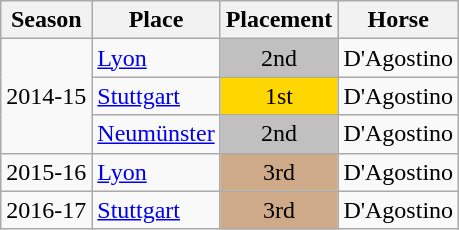<table class="wikitable sortable">
<tr>
<th>Season</th>
<th>Place</th>
<th>Placement</th>
<th>Horse</th>
</tr>
<tr>
<td rowspan="3">2014-15</td>
<td> <a href='#'>Lyon</a></td>
<td align=center style="background:silver">2nd</td>
<td>D'Agostino</td>
</tr>
<tr>
<td> <a href='#'>Stuttgart</a></td>
<td align=center style="background:gold">1st</td>
<td>D'Agostino</td>
</tr>
<tr>
<td> <a href='#'>Neumünster</a></td>
<td align=center style="background:silver">2nd</td>
<td>D'Agostino</td>
</tr>
<tr>
<td>2015-16</td>
<td> <a href='#'>Lyon</a></td>
<td align=center style="background:#cfaa88;">3rd</td>
<td>D'Agostino</td>
</tr>
<tr>
<td>2016-17</td>
<td> <a href='#'>Stuttgart</a></td>
<td align=center style="background:#cfaa88;">3rd</td>
<td>D'Agostino</td>
</tr>
</table>
